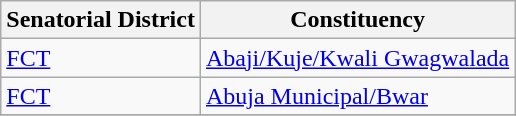<table class="wikitable sortable">
<tr>
<th>Senatorial District</th>
<th>Constituency</th>
</tr>
<tr>
<td><a href='#'>FCT</a></td>
<td><a href='#'>Abaji/Kuje/Kwali Gwagwalada</a></td>
</tr>
<tr>
<td><a href='#'>FCT</a></td>
<td><a href='#'>Abuja Municipal/Bwar</a></td>
</tr>
<tr>
</tr>
</table>
